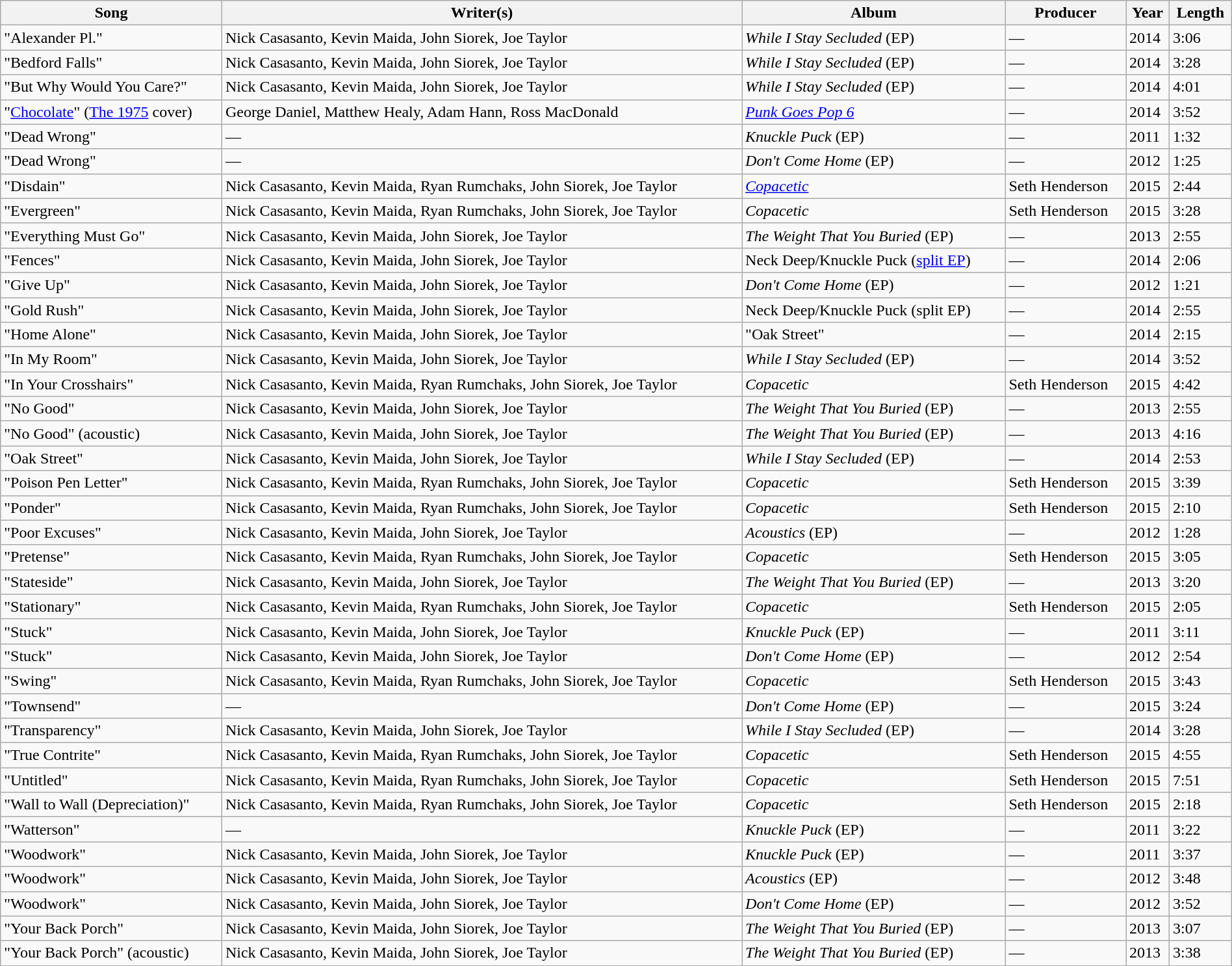<table class="wikitable sortable" style="margin:0.5em auto; clear: both; text-align: left; width:100%">
<tr>
<th>Song</th>
<th>Writer(s)</th>
<th>Album</th>
<th>Producer</th>
<th>Year</th>
<th>Length</th>
</tr>
<tr>
<td>"Alexander Pl."</td>
<td>Nick Casasanto, Kevin Maida, John Siorek, Joe Taylor</td>
<td><em>While I Stay Secluded</em> (EP)</td>
<td>—</td>
<td>2014</td>
<td>3:06</td>
</tr>
<tr>
<td>"Bedford Falls"</td>
<td>Nick Casasanto, Kevin Maida, John Siorek, Joe Taylor</td>
<td><em>While I Stay Secluded</em> (EP)</td>
<td>—</td>
<td>2014</td>
<td>3:28</td>
</tr>
<tr>
<td>"But Why Would You Care?"</td>
<td>Nick Casasanto, Kevin Maida, John Siorek, Joe Taylor</td>
<td><em>While I Stay Secluded</em> (EP)</td>
<td>—</td>
<td>2014</td>
<td>4:01</td>
</tr>
<tr>
<td>"<a href='#'>Chocolate</a>" (<a href='#'>The 1975</a> cover)</td>
<td>George Daniel, Matthew Healy, Adam Hann, Ross MacDonald</td>
<td><em><a href='#'>Punk Goes Pop 6</a></em></td>
<td>—</td>
<td>2014</td>
<td>3:52</td>
</tr>
<tr>
<td>"Dead Wrong"</td>
<td>—</td>
<td><em>Knuckle Puck</em> (EP)</td>
<td>—</td>
<td>2011</td>
<td>1:32</td>
</tr>
<tr>
<td>"Dead Wrong"</td>
<td>—</td>
<td><em>Don't Come Home</em> (EP)</td>
<td>—</td>
<td>2012</td>
<td>1:25</td>
</tr>
<tr>
<td>"Disdain"</td>
<td>Nick Casasanto, Kevin Maida, Ryan Rumchaks, John Siorek, Joe Taylor</td>
<td><em><a href='#'>Copacetic</a></em></td>
<td>Seth Henderson</td>
<td>2015</td>
<td>2:44</td>
</tr>
<tr>
<td>"Evergreen"</td>
<td>Nick Casasanto, Kevin Maida, Ryan Rumchaks, John Siorek, Joe Taylor</td>
<td><em>Copacetic</em></td>
<td>Seth Henderson</td>
<td>2015</td>
<td>3:28</td>
</tr>
<tr>
<td>"Everything Must Go"</td>
<td>Nick Casasanto, Kevin Maida, John Siorek, Joe Taylor</td>
<td><em>The Weight That You Buried</em> (EP)</td>
<td>—</td>
<td>2013</td>
<td>2:55</td>
</tr>
<tr>
<td>"Fences"</td>
<td>Nick Casasanto, Kevin Maida, John Siorek, Joe Taylor</td>
<td>Neck Deep/Knuckle Puck (<a href='#'>split EP</a>)</td>
<td>—</td>
<td>2014</td>
<td>2:06</td>
</tr>
<tr>
<td>"Give Up"</td>
<td>Nick Casasanto, Kevin Maida, John Siorek, Joe Taylor</td>
<td><em>Don't Come Home</em> (EP)</td>
<td>—</td>
<td>2012</td>
<td>1:21</td>
</tr>
<tr>
<td>"Gold Rush"</td>
<td>Nick Casasanto, Kevin Maida, John Siorek, Joe Taylor</td>
<td>Neck Deep/Knuckle Puck (split EP)</td>
<td>—</td>
<td>2014</td>
<td>2:55</td>
</tr>
<tr>
<td>"Home Alone"</td>
<td>Nick Casasanto, Kevin Maida, John Siorek, Joe Taylor</td>
<td>"Oak Street"</td>
<td>—</td>
<td>2014</td>
<td>2:15</td>
</tr>
<tr>
<td>"In My Room"</td>
<td>Nick Casasanto, Kevin Maida, John Siorek, Joe Taylor</td>
<td><em>While I Stay Secluded</em> (EP)</td>
<td>—</td>
<td>2014</td>
<td>3:52</td>
</tr>
<tr>
<td>"In Your Crosshairs"</td>
<td>Nick Casasanto, Kevin Maida, Ryan Rumchaks, John Siorek, Joe Taylor</td>
<td><em>Copacetic</em></td>
<td>Seth Henderson</td>
<td>2015</td>
<td>4:42</td>
</tr>
<tr>
<td>"No Good"</td>
<td>Nick Casasanto, Kevin Maida, John Siorek, Joe Taylor</td>
<td><em>The Weight That You Buried</em> (EP)</td>
<td>—</td>
<td>2013</td>
<td>2:55</td>
</tr>
<tr>
<td>"No Good" (acoustic)</td>
<td>Nick Casasanto, Kevin Maida, John Siorek, Joe Taylor</td>
<td><em>The Weight That You Buried</em> (EP)</td>
<td>—</td>
<td>2013</td>
<td>4:16</td>
</tr>
<tr>
<td>"Oak Street"</td>
<td>Nick Casasanto, Kevin Maida, John Siorek, Joe Taylor</td>
<td><em>While I Stay Secluded</em> (EP)</td>
<td>—</td>
<td>2014</td>
<td>2:53</td>
</tr>
<tr>
<td>"Poison Pen Letter"</td>
<td>Nick Casasanto, Kevin Maida, Ryan Rumchaks, John Siorek, Joe Taylor</td>
<td><em>Copacetic</em></td>
<td>Seth Henderson</td>
<td>2015</td>
<td>3:39</td>
</tr>
<tr>
<td>"Ponder"</td>
<td>Nick Casasanto, Kevin Maida, Ryan Rumchaks, John Siorek, Joe Taylor</td>
<td><em>Copacetic</em></td>
<td>Seth Henderson</td>
<td>2015</td>
<td>2:10</td>
</tr>
<tr>
<td>"Poor Excuses"</td>
<td>Nick Casasanto, Kevin Maida, John Siorek, Joe Taylor</td>
<td><em>Acoustics</em> (EP)</td>
<td>—</td>
<td>2012</td>
<td>1:28</td>
</tr>
<tr>
<td>"Pretense"</td>
<td>Nick Casasanto, Kevin Maida, Ryan Rumchaks, John Siorek, Joe Taylor</td>
<td><em>Copacetic</em></td>
<td>Seth Henderson</td>
<td>2015</td>
<td>3:05</td>
</tr>
<tr>
<td>"Stateside"</td>
<td>Nick Casasanto, Kevin Maida, John Siorek, Joe Taylor</td>
<td><em>The Weight That You Buried</em> (EP)</td>
<td>—</td>
<td>2013</td>
<td>3:20</td>
</tr>
<tr>
<td>"Stationary"</td>
<td>Nick Casasanto, Kevin Maida, Ryan Rumchaks, John Siorek, Joe Taylor</td>
<td><em>Copacetic</em></td>
<td>Seth Henderson</td>
<td>2015</td>
<td>2:05</td>
</tr>
<tr>
<td>"Stuck"</td>
<td>Nick Casasanto, Kevin Maida, John Siorek, Joe Taylor</td>
<td><em>Knuckle Puck</em> (EP)</td>
<td>—</td>
<td>2011</td>
<td>3:11</td>
</tr>
<tr>
<td>"Stuck"</td>
<td>Nick Casasanto, Kevin Maida, John Siorek, Joe Taylor</td>
<td><em>Don't Come Home</em> (EP)</td>
<td>—</td>
<td>2012</td>
<td>2:54</td>
</tr>
<tr>
<td>"Swing"</td>
<td>Nick Casasanto, Kevin Maida, Ryan Rumchaks, John Siorek, Joe Taylor</td>
<td><em>Copacetic</em></td>
<td>Seth Henderson</td>
<td>2015</td>
<td>3:43</td>
</tr>
<tr>
<td>"Townsend"</td>
<td>—</td>
<td><em>Don't Come Home</em> (EP)</td>
<td>—</td>
<td>2015</td>
<td>3:24</td>
</tr>
<tr>
<td>"Transparency"</td>
<td>Nick Casasanto, Kevin Maida, John Siorek, Joe Taylor</td>
<td><em>While I Stay Secluded</em> (EP)</td>
<td>—</td>
<td>2014</td>
<td>3:28</td>
</tr>
<tr>
<td>"True Contrite"</td>
<td>Nick Casasanto, Kevin Maida, Ryan Rumchaks, John Siorek, Joe Taylor</td>
<td><em>Copacetic</em></td>
<td>Seth Henderson</td>
<td>2015</td>
<td>4:55</td>
</tr>
<tr>
<td>"Untitled"</td>
<td>Nick Casasanto, Kevin Maida, Ryan Rumchaks, John Siorek, Joe Taylor</td>
<td><em>Copacetic</em></td>
<td>Seth Henderson</td>
<td>2015</td>
<td>7:51</td>
</tr>
<tr>
<td>"Wall to Wall (Depreciation)"</td>
<td>Nick Casasanto, Kevin Maida, Ryan Rumchaks, John Siorek, Joe Taylor</td>
<td><em>Copacetic</em></td>
<td>Seth Henderson</td>
<td>2015</td>
<td>2:18</td>
</tr>
<tr>
<td>"Watterson"</td>
<td>—</td>
<td><em>Knuckle Puck</em> (EP)</td>
<td>—</td>
<td>2011</td>
<td>3:22</td>
</tr>
<tr>
<td>"Woodwork"</td>
<td>Nick Casasanto, Kevin Maida, John Siorek, Joe Taylor</td>
<td><em>Knuckle Puck</em> (EP)</td>
<td>—</td>
<td>2011</td>
<td>3:37</td>
</tr>
<tr>
<td>"Woodwork"</td>
<td>Nick Casasanto, Kevin Maida, John Siorek, Joe Taylor</td>
<td><em>Acoustics</em> (EP)</td>
<td>—</td>
<td>2012</td>
<td>3:48</td>
</tr>
<tr>
<td>"Woodwork"</td>
<td>Nick Casasanto, Kevin Maida, John Siorek, Joe Taylor</td>
<td><em>Don't Come Home</em> (EP)</td>
<td>—</td>
<td>2012</td>
<td>3:52</td>
</tr>
<tr>
<td>"Your Back Porch"</td>
<td>Nick Casasanto, Kevin Maida, John Siorek, Joe Taylor</td>
<td><em>The Weight That You Buried</em> (EP)</td>
<td>—</td>
<td>2013</td>
<td>3:07</td>
</tr>
<tr>
<td>"Your Back Porch" (acoustic)</td>
<td>Nick Casasanto, Kevin Maida, John Siorek, Joe Taylor</td>
<td><em>The Weight That You Buried</em> (EP)</td>
<td>—</td>
<td>2013</td>
<td>3:38</td>
</tr>
</table>
